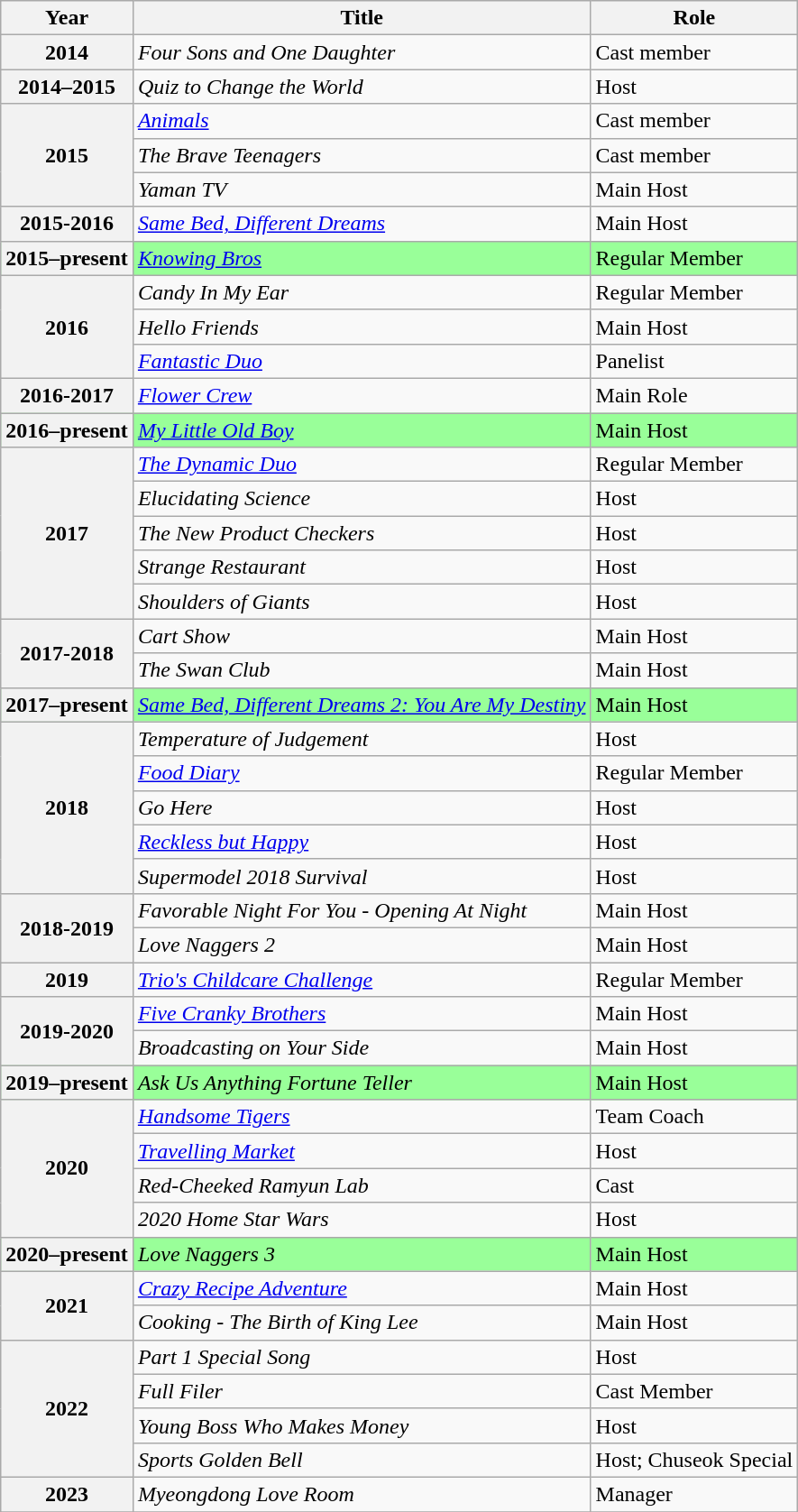<table class="wikitable">
<tr>
<th>Year</th>
<th>Title</th>
<th>Role</th>
</tr>
<tr>
<th>2014</th>
<td><em>Four Sons and One Daughter</em></td>
<td>Cast member</td>
</tr>
<tr>
<th>2014–2015</th>
<td><em>Quiz to Change the World</em></td>
<td>Host</td>
</tr>
<tr>
<th rowspan="3">2015</th>
<td><em><a href='#'>Animals</a></em></td>
<td>Cast member</td>
</tr>
<tr>
<td><em>The Brave Teenagers</em></td>
<td>Cast member</td>
</tr>
<tr>
<td><em>Yaman TV</em></td>
<td>Main Host</td>
</tr>
<tr>
<th>2015-2016</th>
<td><em><a href='#'>Same Bed, Different Dreams</a></em></td>
<td>Main Host</td>
</tr>
<tr bgcolor="#99ff99">
<th>2015–present</th>
<td><em><a href='#'>Knowing Bros</a></em></td>
<td>Regular Member</td>
</tr>
<tr>
<th rowspan="3">2016</th>
<td><em>Candy In My Ear</em></td>
<td>Regular Member</td>
</tr>
<tr>
<td><em>Hello Friends</em></td>
<td>Main Host</td>
</tr>
<tr>
<td><em><a href='#'>Fantastic Duo</a></em></td>
<td>Panelist</td>
</tr>
<tr>
<th>2016-2017</th>
<td><em><a href='#'>Flower Crew</a></em></td>
<td>Main Role</td>
</tr>
<tr bgcolor="#99ff99">
<th>2016–present</th>
<td><em><a href='#'>My Little Old Boy</a></em></td>
<td>Main Host</td>
</tr>
<tr>
<th rowspan="5">2017</th>
<td><em><a href='#'>The Dynamic Duo</a></em></td>
<td>Regular Member</td>
</tr>
<tr>
<td><em>Elucidating Science</em></td>
<td>Host</td>
</tr>
<tr>
<td><em>The New Product Checkers</em></td>
<td>Host</td>
</tr>
<tr>
<td><em>Strange Restaurant</em></td>
<td>Host</td>
</tr>
<tr>
<td><em>Shoulders of Giants</em></td>
<td>Host</td>
</tr>
<tr>
<th rowspan="2">2017-2018</th>
<td><em>Cart Show</em></td>
<td>Main Host</td>
</tr>
<tr>
<td><em>The Swan Club</em></td>
<td>Main Host</td>
</tr>
<tr bgcolor="#99ff99">
<th>2017–present</th>
<td><em><a href='#'>Same Bed, Different Dreams 2: You Are My Destiny</a></em></td>
<td>Main Host</td>
</tr>
<tr>
<th rowspan="5">2018</th>
<td><em>Temperature of Judgement</em></td>
<td>Host</td>
</tr>
<tr>
<td><em><a href='#'>Food Diary</a></em></td>
<td>Regular Member</td>
</tr>
<tr>
<td><em>Go Here</em></td>
<td>Host</td>
</tr>
<tr>
<td><em><a href='#'>Reckless but Happy</a></em></td>
<td>Host</td>
</tr>
<tr>
<td><em>Supermodel 2018 Survival</em></td>
<td>Host</td>
</tr>
<tr>
<th rowspan="2">2018-2019</th>
<td><em>Favorable Night For You - Opening At Night</em></td>
<td>Main Host</td>
</tr>
<tr>
<td><em>Love Naggers 2</em></td>
<td>Main Host</td>
</tr>
<tr>
<th>2019</th>
<td><em><a href='#'>Trio's Childcare Challenge</a></em></td>
<td>Regular Member</td>
</tr>
<tr>
<th rowspan="2">2019-2020</th>
<td><em><a href='#'>Five Cranky Brothers</a></em></td>
<td>Main Host</td>
</tr>
<tr>
<td><em>Broadcasting on Your Side</em></td>
<td>Main Host</td>
</tr>
<tr bgcolor="#99ff99">
<th>2019–present</th>
<td><em>Ask Us Anything Fortune Teller</em></td>
<td>Main Host</td>
</tr>
<tr>
<th rowspan="4">2020</th>
<td><em><a href='#'>Handsome Tigers</a></em></td>
<td>Team Coach</td>
</tr>
<tr>
<td><em><a href='#'>Travelling Market</a></em></td>
<td>Host</td>
</tr>
<tr>
<td><em>Red-Cheeked Ramyun Lab</em></td>
<td>Cast</td>
</tr>
<tr>
<td><em>2020 Home Star Wars</em></td>
<td>Host</td>
</tr>
<tr bgcolor="#99ff99">
<th>2020–present</th>
<td><em>Love Naggers 3</em></td>
<td>Main Host</td>
</tr>
<tr>
<th rowspan="2">2021</th>
<td><em><a href='#'>Crazy Recipe Adventure</a></em></td>
<td>Main Host</td>
</tr>
<tr>
<td><em>Cooking - The Birth of King Lee</em></td>
<td>Main Host </td>
</tr>
<tr>
<th rowspan=4>2022</th>
<td><em>Part 1 Special Song</em></td>
<td>Host </td>
</tr>
<tr>
<td><em>Full Filer</em></td>
<td>Cast Member</td>
</tr>
<tr>
<td><em>Young Boss Who Makes Money</em></td>
<td>Host</td>
</tr>
<tr>
<td><em>Sports Golden Bell</em></td>
<td>Host; Chuseok Special</td>
</tr>
<tr>
<th scope="row">2023</th>
<td><em>Myeongdong Love Room</em></td>
<td>Manager</td>
</tr>
<tr>
</tr>
</table>
